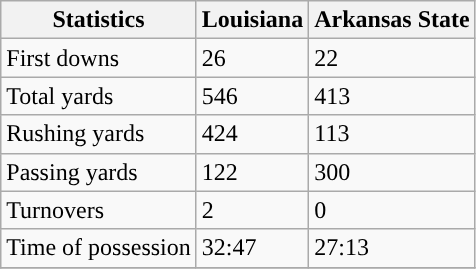<table class="wikitable">
<tr>
<th>Statistics</th>
<th>Louisiana</th>
<th>Arkansas State</th>
</tr>
<tr>
<td>First downs</td>
<td>26</td>
<td>22</td>
</tr>
<tr>
<td>Total yards</td>
<td>546</td>
<td>413</td>
</tr>
<tr>
<td>Rushing yards</td>
<td>424</td>
<td>113</td>
</tr>
<tr>
<td>Passing yards</td>
<td>122</td>
<td>300</td>
</tr>
<tr>
<td>Turnovers</td>
<td>2</td>
<td>0</td>
</tr>
<tr>
<td>Time of possession</td>
<td>32:47</td>
<td>27:13</td>
</tr>
<tr>
</tr>
</table>
